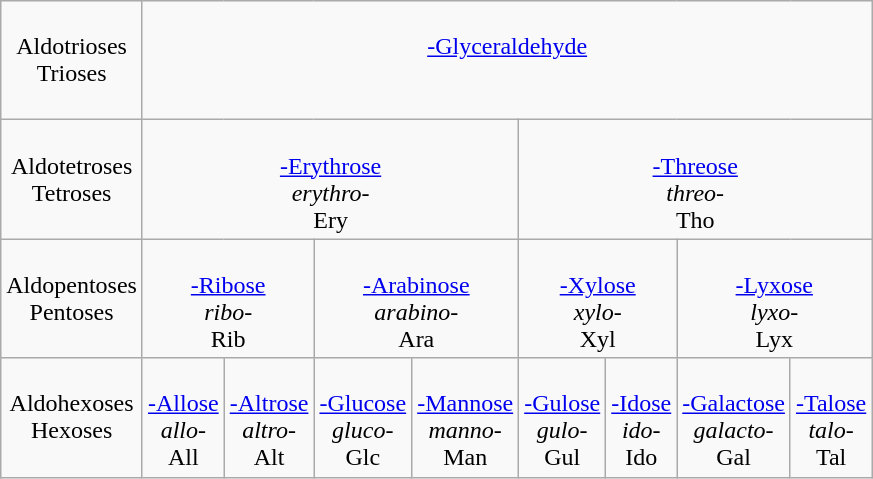<table class="wikitable" style="text-align:center;">
<tr>
<td>Aldotrioses<br>Trioses</td>
<td colspan="8"> <br><a href='#'>-Glyceraldehyde</a><br> <br> </td>
</tr>
<tr>
<td>Aldotetroses<br>Tetroses</td>
<td colspan="4"><br><a href='#'>-Erythrose</a><br><em>erythro</em>-<br>Ery</td>
<td colspan="4"><br><a href='#'>-Threose</a><br><em>threo</em>-<br>Tho</td>
</tr>
<tr>
<td>Aldopentoses<br>Pentoses</td>
<td colspan="2"><br><a href='#'>-Ribose</a><br><em>ribo</em>-<br>Rib</td>
<td colspan="2"><br><a href='#'>-Arabinose</a><br><em>arabino</em>-<br>Ara</td>
<td colspan="2"><br><a href='#'>-Xylose</a><br><em>xylo</em>-<br>Xyl</td>
<td colspan="2"><br><a href='#'>-Lyxose</a><br><em>lyxo</em>-<br>Lyx</td>
</tr>
<tr>
<td>Aldohexoses<br>Hexoses</td>
<td><br><a href='#'>-Allose</a><br><em>allo</em>-<br>All</td>
<td><br><a href='#'>-Altrose</a><br><em>altro</em>-<br>Alt</td>
<td><br><a href='#'>-Glucose</a><br><em>gluco</em>-<br>Glc</td>
<td><br><a href='#'>-Mannose</a><br><em>manno</em>-<br>Man</td>
<td><br><a href='#'>-Gulose</a><br><em>gulo</em>-<br>Gul</td>
<td><br><a href='#'>-Idose</a><br><em>ido</em>-<br>Ido</td>
<td><br><a href='#'>-Galactose</a><br><em>galacto</em>-<br>Gal</td>
<td><br><a href='#'>-Talose</a><br><em>talo</em>-<br>Tal</td>
</tr>
</table>
